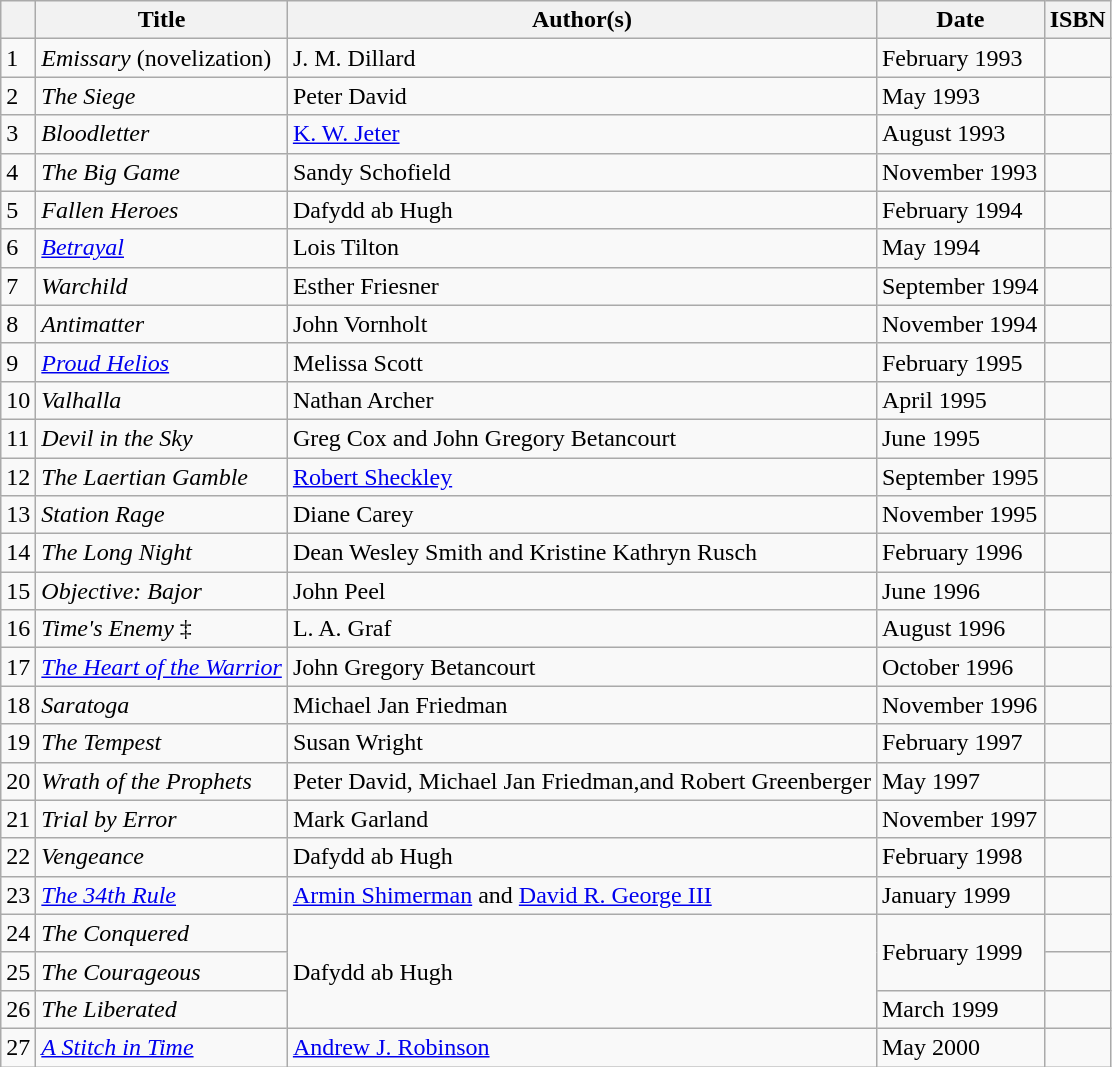<table class="wikitable">
<tr>
<th></th>
<th>Title</th>
<th>Author(s)</th>
<th>Date</th>
<th>ISBN</th>
</tr>
<tr>
<td>1</td>
<td><em>Emissary</em> (novelization)</td>
<td>J. M. Dillard</td>
<td>February 1993</td>
<td></td>
</tr>
<tr>
<td>2</td>
<td><em>The Siege</em></td>
<td>Peter David</td>
<td>May 1993</td>
<td></td>
</tr>
<tr>
<td>3</td>
<td><em>Bloodletter</em></td>
<td><a href='#'>K. W. Jeter</a></td>
<td>August 1993</td>
<td></td>
</tr>
<tr>
<td>4</td>
<td><em>The Big Game</em></td>
<td>Sandy Schofield</td>
<td>November 1993</td>
<td></td>
</tr>
<tr>
<td>5</td>
<td><em>Fallen Heroes</em></td>
<td>Dafydd ab Hugh</td>
<td>February 1994</td>
<td></td>
</tr>
<tr>
<td>6</td>
<td><em><a href='#'>Betrayal</a></em></td>
<td>Lois Tilton</td>
<td>May 1994</td>
<td></td>
</tr>
<tr>
<td>7</td>
<td><em>Warchild</em></td>
<td>Esther Friesner</td>
<td>September 1994</td>
<td></td>
</tr>
<tr>
<td>8</td>
<td><em>Antimatter</em></td>
<td>John Vornholt</td>
<td>November 1994</td>
<td></td>
</tr>
<tr>
<td>9</td>
<td><em><a href='#'>Proud Helios</a></em></td>
<td>Melissa Scott</td>
<td>February 1995</td>
<td></td>
</tr>
<tr>
<td>10</td>
<td><em>Valhalla</em></td>
<td>Nathan Archer</td>
<td>April 1995</td>
<td></td>
</tr>
<tr>
<td>11</td>
<td><em>Devil in the Sky</em></td>
<td>Greg Cox and John Gregory Betancourt</td>
<td>June 1995</td>
<td></td>
</tr>
<tr>
<td>12</td>
<td><em>The Laertian Gamble</em></td>
<td><a href='#'>Robert Sheckley</a></td>
<td>September 1995</td>
<td></td>
</tr>
<tr>
<td>13</td>
<td><em>Station Rage</em></td>
<td>Diane Carey</td>
<td>November 1995</td>
<td></td>
</tr>
<tr>
<td>14</td>
<td><em>The Long Night</em></td>
<td>Dean Wesley Smith and Kristine Kathryn Rusch</td>
<td>February 1996</td>
<td></td>
</tr>
<tr>
<td>15</td>
<td><em>Objective: Bajor</em></td>
<td>John Peel</td>
<td>June 1996</td>
<td></td>
</tr>
<tr>
<td>16</td>
<td><em>Time's Enemy</em> ‡</td>
<td>L. A. Graf</td>
<td>August 1996</td>
<td></td>
</tr>
<tr>
<td>17</td>
<td><em><a href='#'>The Heart of the Warrior</a></em></td>
<td>John Gregory Betancourt</td>
<td>October 1996</td>
<td></td>
</tr>
<tr>
<td>18</td>
<td><em>Saratoga</em></td>
<td>Michael Jan Friedman</td>
<td>November 1996</td>
<td></td>
</tr>
<tr>
<td>19</td>
<td><em>The Tempest</em></td>
<td>Susan Wright</td>
<td>February 1997</td>
<td></td>
</tr>
<tr>
<td>20</td>
<td><em>Wrath of the Prophets</em></td>
<td>Peter David, Michael Jan Friedman,and Robert Greenberger</td>
<td>May 1997</td>
<td></td>
</tr>
<tr>
<td>21</td>
<td><em>Trial by Error</em></td>
<td>Mark Garland</td>
<td>November 1997</td>
<td></td>
</tr>
<tr>
<td>22</td>
<td><em>Vengeance</em></td>
<td>Dafydd ab Hugh</td>
<td>February 1998</td>
<td></td>
</tr>
<tr>
<td>23</td>
<td><em><a href='#'>The 34th Rule</a></em></td>
<td><a href='#'>Armin Shimerman</a> and <a href='#'>David R. George III</a></td>
<td>January 1999</td>
<td></td>
</tr>
<tr>
<td>24</td>
<td><em>The Conquered</em></td>
<td rowspan="3">Dafydd ab Hugh</td>
<td rowspan="2">February 1999</td>
<td></td>
</tr>
<tr>
<td>25</td>
<td><em>The Courageous</em></td>
<td></td>
</tr>
<tr>
<td>26</td>
<td><em>The Liberated</em></td>
<td>March 1999</td>
<td></td>
</tr>
<tr>
<td>27</td>
<td><em><a href='#'>A Stitch in Time</a></em></td>
<td><a href='#'>Andrew J. Robinson</a></td>
<td>May 2000</td>
<td></td>
</tr>
</table>
